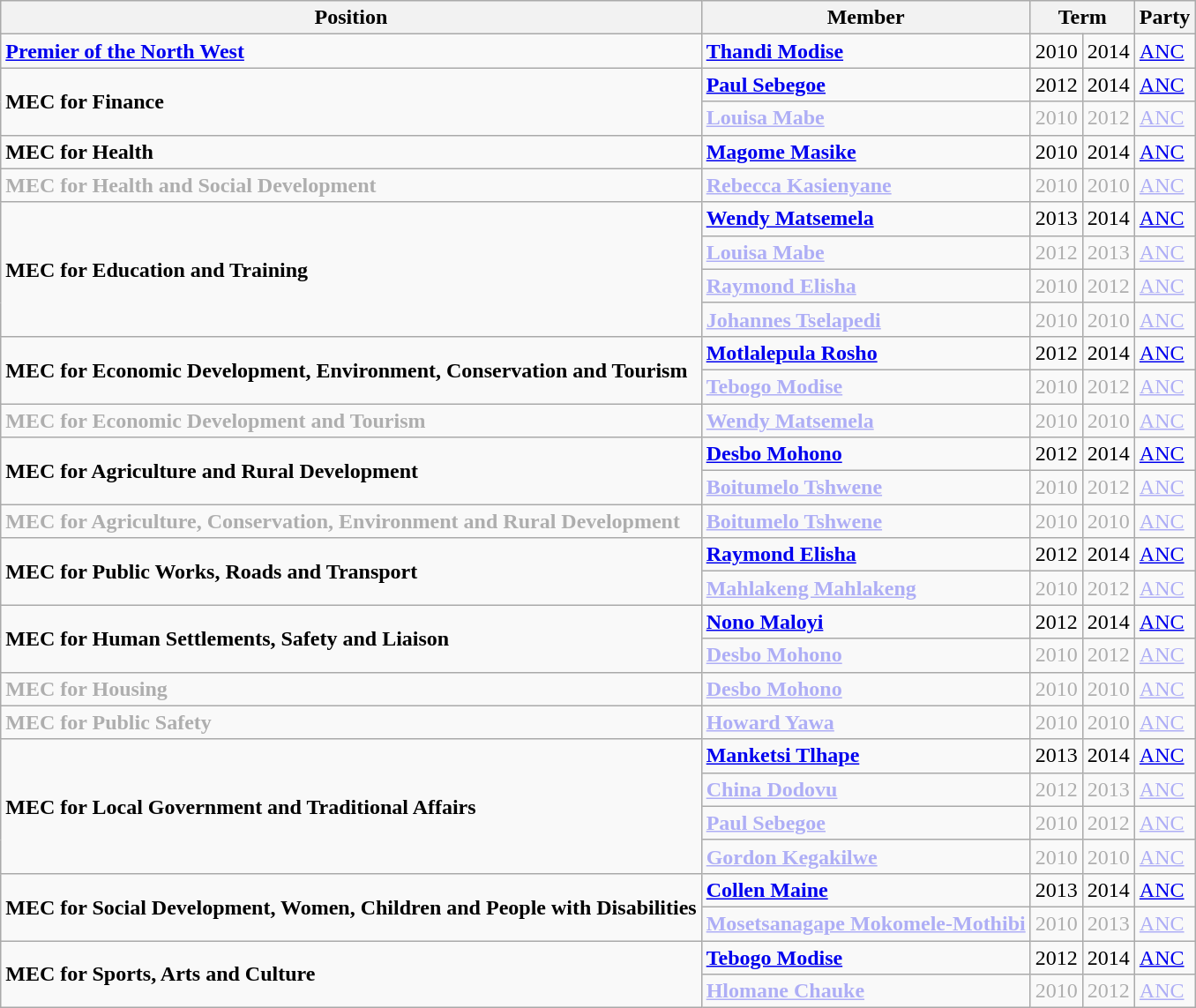<table class="wikitable">
<tr>
<th>Position</th>
<th>Member</th>
<th colspan="2">Term</th>
<th>Party</th>
</tr>
<tr>
<td><strong><a href='#'>Premier of the North West</a></strong></td>
<td><strong><a href='#'>Thandi Modise</a></strong></td>
<td>2010</td>
<td>2014</td>
<td><a href='#'>ANC</a></td>
</tr>
<tr>
<td rowspan="2"><strong>MEC for Finance</strong></td>
<td><strong><a href='#'>Paul Sebegoe</a></strong></td>
<td>2012</td>
<td>2014</td>
<td><a href='#'>ANC</a></td>
</tr>
<tr style="opacity:.3;">
<td><strong><a href='#'>Louisa Mabe</a></strong></td>
<td>2010</td>
<td>2012</td>
<td><a href='#'>ANC</a></td>
</tr>
<tr>
<td><strong>MEC for Health</strong></td>
<td><strong><a href='#'>Magome Masike</a></strong></td>
<td>2010</td>
<td>2014</td>
<td><a href='#'>ANC</a></td>
</tr>
<tr style="opacity:.3;">
<td><strong>MEC for Health and Social Development</strong></td>
<td><strong><a href='#'>Rebecca Kasienyane</a></strong></td>
<td>2010</td>
<td>2010</td>
<td><a href='#'>ANC</a></td>
</tr>
<tr>
<td rowspan="4"><strong>MEC for Education and Training</strong></td>
<td><strong><a href='#'>Wendy Matsemela</a></strong></td>
<td>2013</td>
<td>2014</td>
<td><a href='#'>ANC</a></td>
</tr>
<tr style="opacity:.3;">
<td><strong><a href='#'>Louisa Mabe</a></strong></td>
<td>2012</td>
<td>2013</td>
<td><a href='#'>ANC</a></td>
</tr>
<tr style="opacity:.3;">
<td><strong><a href='#'>Raymond Elisha</a></strong></td>
<td>2010</td>
<td>2012</td>
<td><a href='#'>ANC</a></td>
</tr>
<tr style="opacity:.3;">
<td><strong><a href='#'>Johannes Tselapedi</a></strong></td>
<td>2010</td>
<td>2010</td>
<td><a href='#'>ANC</a></td>
</tr>
<tr>
<td rowspan="2"><strong>MEC for Economic Development, Environment, Conservation and Tourism</strong></td>
<td><strong><a href='#'>Motlalepula Rosho</a></strong></td>
<td>2012</td>
<td>2014</td>
<td><a href='#'>ANC</a></td>
</tr>
<tr style="opacity:.3;">
<td><strong><a href='#'>Tebogo Modise</a></strong></td>
<td>2010</td>
<td>2012</td>
<td><a href='#'>ANC</a></td>
</tr>
<tr style="opacity:.3;">
<td><strong>MEC for Economic Development and Tourism</strong></td>
<td><strong><a href='#'>Wendy Matsemela</a></strong></td>
<td>2010</td>
<td>2010</td>
<td><a href='#'>ANC</a></td>
</tr>
<tr>
<td rowspan="2"><strong>MEC for Agriculture and Rural Development</strong></td>
<td><strong><a href='#'>Desbo Mohono</a></strong></td>
<td>2012</td>
<td>2014</td>
<td><a href='#'>ANC</a></td>
</tr>
<tr style="opacity:.3;">
<td><strong><a href='#'>Boitumelo Tshwene</a></strong></td>
<td>2010</td>
<td>2012</td>
<td><a href='#'>ANC</a></td>
</tr>
<tr style="opacity:.3;">
<td><strong>MEC for Agriculture, Conservation, Environment and Rural Development</strong></td>
<td><strong><a href='#'>Boitumelo Tshwene</a></strong></td>
<td>2010</td>
<td>2010</td>
<td><a href='#'>ANC</a></td>
</tr>
<tr>
<td rowspan="2"><strong>MEC for Public Works, Roads and Transport</strong></td>
<td><strong><a href='#'>Raymond Elisha</a></strong></td>
<td>2012</td>
<td>2014</td>
<td><a href='#'>ANC</a></td>
</tr>
<tr style="opacity:.3;">
<td><strong><a href='#'>Mahlakeng Mahlakeng</a></strong></td>
<td>2010</td>
<td>2012</td>
<td><a href='#'>ANC</a></td>
</tr>
<tr>
<td rowspan="2"><strong>MEC for Human Settlements, Safety and Liaison</strong></td>
<td><strong><a href='#'>Nono Maloyi</a></strong></td>
<td>2012</td>
<td>2014</td>
<td><a href='#'>ANC</a></td>
</tr>
<tr style="opacity:.3;">
<td><strong><a href='#'>Desbo Mohono</a></strong></td>
<td>2010</td>
<td>2012</td>
<td><a href='#'>ANC</a></td>
</tr>
<tr style="opacity:.3;">
<td><strong>MEC for Housing</strong></td>
<td><strong><a href='#'>Desbo Mohono</a></strong></td>
<td>2010</td>
<td>2010</td>
<td><a href='#'>ANC</a></td>
</tr>
<tr style="opacity:.3;">
<td><strong>MEC for Public Safety</strong></td>
<td><strong><a href='#'>Howard Yawa</a></strong></td>
<td>2010</td>
<td>2010</td>
<td><a href='#'>ANC</a></td>
</tr>
<tr>
<td rowspan="4"><strong>MEC for Local Government and Traditional Affairs</strong></td>
<td><strong><a href='#'>Manketsi Tlhape</a></strong></td>
<td>2013</td>
<td>2014</td>
<td><a href='#'>ANC</a></td>
</tr>
<tr style="opacity:.3;">
<td><strong><a href='#'>China Dodovu</a></strong></td>
<td>2012</td>
<td>2013</td>
<td><a href='#'>ANC</a></td>
</tr>
<tr style="opacity:.3;">
<td><strong><a href='#'>Paul Sebegoe</a></strong></td>
<td>2010</td>
<td>2012</td>
<td><a href='#'>ANC</a></td>
</tr>
<tr style="opacity:.3;">
<td><strong><a href='#'>Gordon Kegakilwe</a></strong></td>
<td>2010</td>
<td>2010</td>
<td><a href='#'>ANC</a></td>
</tr>
<tr>
<td rowspan="2"><strong>MEC for Social Development, Women, Children and People with Disabilities</strong></td>
<td><strong><a href='#'>Collen Maine</a></strong></td>
<td>2013</td>
<td>2014</td>
<td><a href='#'>ANC</a></td>
</tr>
<tr style="opacity:.3;">
<td><strong><a href='#'>Mosetsanagape Mokomele-Mothibi</a></strong></td>
<td>2010</td>
<td>2013</td>
<td><a href='#'>ANC</a></td>
</tr>
<tr>
<td rowspan="2"><strong>MEC for Sports, Arts and Culture</strong></td>
<td><strong><a href='#'>Tebogo Modise</a></strong></td>
<td>2012</td>
<td>2014</td>
<td><a href='#'>ANC</a></td>
</tr>
<tr style="opacity:.3;">
<td><strong><a href='#'>Hlomane Chauke</a></strong></td>
<td>2010</td>
<td>2012</td>
<td><a href='#'>ANC</a></td>
</tr>
</table>
